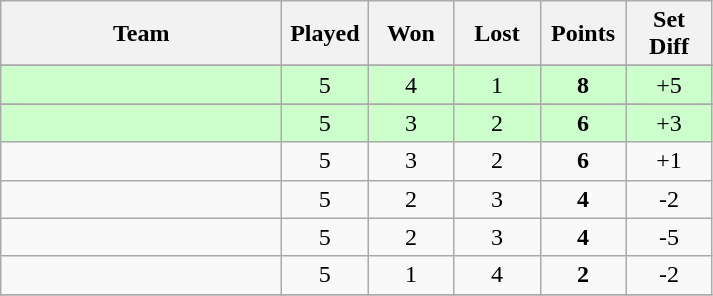<table class=wikitable style="text-align:center">
<tr>
<th width=180>Team</th>
<th width=50>Played</th>
<th width=50>Won</th>
<th width=50>Lost</th>
<th width=50>Points</th>
<th width=50>Set Diff</th>
</tr>
<tr>
</tr>
<tr bgcolor=ccffcc>
<td align=left></td>
<td>5</td>
<td>4</td>
<td>1</td>
<td><strong>8</strong></td>
<td>+5</td>
</tr>
<tr>
</tr>
<tr bgcolor=ccffcc>
<td align=left></td>
<td>5</td>
<td>3</td>
<td>2</td>
<td><strong>6</strong></td>
<td>+3</td>
</tr>
<tr>
<td align=left></td>
<td>5</td>
<td>3</td>
<td>2</td>
<td><strong>6</strong></td>
<td>+1</td>
</tr>
<tr>
<td align=left></td>
<td>5</td>
<td>2</td>
<td>3</td>
<td><strong>4</strong></td>
<td>-2</td>
</tr>
<tr>
<td align=left></td>
<td>5</td>
<td>2</td>
<td>3</td>
<td><strong>4</strong></td>
<td>-5</td>
</tr>
<tr>
<td align=left></td>
<td>5</td>
<td>1</td>
<td>4</td>
<td><strong>2</strong></td>
<td>-2</td>
</tr>
<tr>
</tr>
</table>
